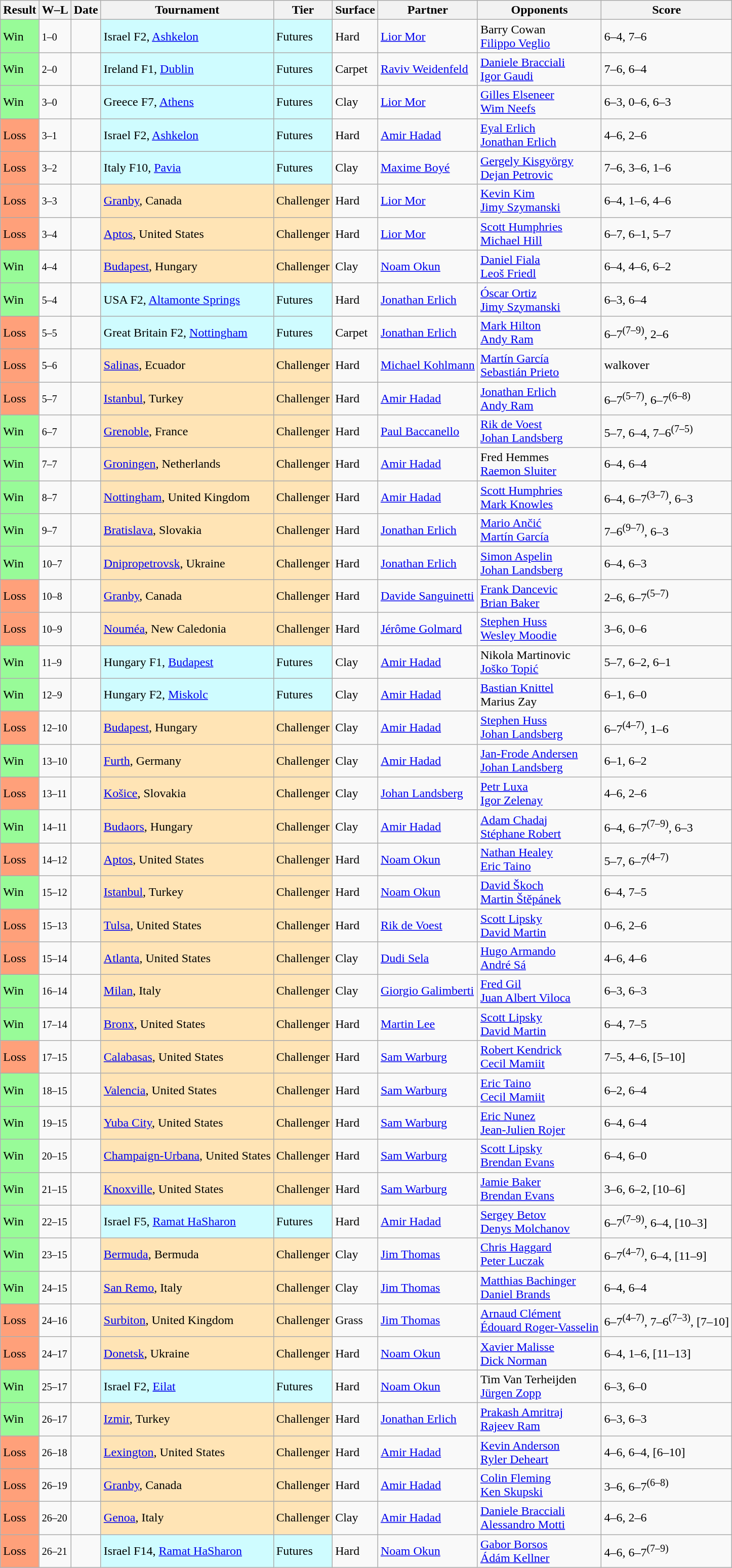<table class="sortable wikitable">
<tr>
<th>Result</th>
<th class="unsortable">W–L</th>
<th>Date</th>
<th>Tournament</th>
<th>Tier</th>
<th>Surface</th>
<th>Partner</th>
<th>Opponents</th>
<th class="unsortable">Score</th>
</tr>
<tr>
<td bgcolor=98FB98>Win</td>
<td><small>1–0</small></td>
<td></td>
<td style="background:#cffcff;">Israel F2, <a href='#'>Ashkelon</a></td>
<td style="background:#cffcff;">Futures</td>
<td>Hard</td>
<td> <a href='#'>Lior Mor</a></td>
<td> Barry Cowan <br>  <a href='#'>Filippo Veglio</a></td>
<td>6–4, 7–6</td>
</tr>
<tr>
<td bgcolor=98FB98>Win</td>
<td><small>2–0</small></td>
<td></td>
<td style="background:#cffcff;">Ireland F1, <a href='#'>Dublin</a></td>
<td style="background:#cffcff;">Futures</td>
<td>Carpet</td>
<td> <a href='#'>Raviv Weidenfeld</a></td>
<td> <a href='#'>Daniele Bracciali</a> <br>  <a href='#'>Igor Gaudi</a></td>
<td>7–6, 6–4</td>
</tr>
<tr>
<td bgcolor=98FB98>Win</td>
<td><small>3–0</small></td>
<td></td>
<td style="background:#cffcff;">Greece F7, <a href='#'>Athens</a></td>
<td style="background:#cffcff;">Futures</td>
<td>Clay</td>
<td> <a href='#'>Lior Mor</a></td>
<td> <a href='#'>Gilles Elseneer</a> <br>  <a href='#'>Wim Neefs</a></td>
<td>6–3, 0–6, 6–3</td>
</tr>
<tr>
<td bgcolor=FFA07A>Loss</td>
<td><small>3–1</small></td>
<td></td>
<td style="background:#cffcff;">Israel F2, <a href='#'>Ashkelon</a></td>
<td style="background:#cffcff;">Futures</td>
<td>Hard</td>
<td> <a href='#'>Amir Hadad</a></td>
<td> <a href='#'>Eyal Erlich</a> <br>  <a href='#'>Jonathan Erlich</a></td>
<td>4–6, 2–6</td>
</tr>
<tr>
<td bgcolor=FFA07A>Loss</td>
<td><small>3–2</small></td>
<td></td>
<td style="background:#cffcff;">Italy F10, <a href='#'>Pavia</a></td>
<td style="background:#cffcff;">Futures</td>
<td>Clay</td>
<td> <a href='#'>Maxime Boyé</a></td>
<td> <a href='#'>Gergely Kisgyörgy</a> <br>  <a href='#'>Dejan Petrovic</a></td>
<td>7–6, 3–6, 1–6</td>
</tr>
<tr>
<td bgcolor=FFA07A>Loss</td>
<td><small>3–3</small></td>
<td></td>
<td style="background:moccasin;"><a href='#'>Granby</a>, Canada</td>
<td style="background:moccasin;">Challenger</td>
<td>Hard</td>
<td> <a href='#'>Lior Mor</a></td>
<td> <a href='#'>Kevin Kim</a> <br>  <a href='#'>Jimy Szymanski</a></td>
<td>6–4, 1–6, 4–6</td>
</tr>
<tr>
<td bgcolor=FFA07A>Loss</td>
<td><small>3–4</small></td>
<td></td>
<td style="background:moccasin;"><a href='#'>Aptos</a>, United States</td>
<td style="background:moccasin;">Challenger</td>
<td>Hard</td>
<td> <a href='#'>Lior Mor</a></td>
<td> <a href='#'>Scott Humphries</a> <br>  <a href='#'>Michael Hill</a></td>
<td>6–7, 6–1, 5–7</td>
</tr>
<tr>
<td bgcolor=98FB98>Win</td>
<td><small>4–4</small></td>
<td></td>
<td style="background:moccasin;"><a href='#'>Budapest</a>, Hungary</td>
<td style="background:moccasin;">Challenger</td>
<td>Clay</td>
<td> <a href='#'>Noam Okun</a></td>
<td> <a href='#'>Daniel Fiala</a> <br>  <a href='#'>Leoš Friedl</a></td>
<td>6–4, 4–6, 6–2</td>
</tr>
<tr>
<td bgcolor=98FB98>Win</td>
<td><small>5–4</small></td>
<td></td>
<td style="background:#cffcff;">USA F2, <a href='#'>Altamonte Springs</a></td>
<td style="background:#cffcff;">Futures</td>
<td>Hard</td>
<td> <a href='#'>Jonathan Erlich</a></td>
<td> <a href='#'>Óscar Ortiz</a> <br>  <a href='#'>Jimy Szymanski</a></td>
<td>6–3, 6–4</td>
</tr>
<tr>
<td bgcolor=FFA07A>Loss</td>
<td><small>5–5</small></td>
<td></td>
<td style="background:#cffcff;">Great Britain F2, <a href='#'>Nottingham</a></td>
<td style="background:#cffcff;">Futures</td>
<td>Carpet</td>
<td> <a href='#'>Jonathan Erlich</a></td>
<td> <a href='#'>Mark Hilton</a> <br>  <a href='#'>Andy Ram</a></td>
<td>6–7<sup>(7–9)</sup>, 2–6</td>
</tr>
<tr>
<td bgcolor=FFA07A>Loss</td>
<td><small>5–6</small></td>
<td></td>
<td style="background:moccasin;"><a href='#'>Salinas</a>, Ecuador</td>
<td style="background:moccasin;">Challenger</td>
<td>Hard</td>
<td> <a href='#'>Michael Kohlmann</a></td>
<td> <a href='#'>Martín García</a> <br>  <a href='#'>Sebastián Prieto</a></td>
<td>walkover</td>
</tr>
<tr>
<td bgcolor=FFA07A>Loss</td>
<td><small>5–7</small></td>
<td></td>
<td style="background:moccasin;"><a href='#'>Istanbul</a>, Turkey</td>
<td style="background:moccasin;">Challenger</td>
<td>Hard</td>
<td> <a href='#'>Amir Hadad</a></td>
<td> <a href='#'>Jonathan Erlich</a> <br>  <a href='#'>Andy Ram</a></td>
<td>6–7<sup>(5–7)</sup>, 6–7<sup>(6–8)</sup></td>
</tr>
<tr>
<td bgcolor=98FB98>Win</td>
<td><small>6–7</small></td>
<td></td>
<td style="background:moccasin;"><a href='#'>Grenoble</a>, France</td>
<td style="background:moccasin;">Challenger</td>
<td>Hard</td>
<td> <a href='#'>Paul Baccanello</a></td>
<td> <a href='#'>Rik de Voest</a> <br>  <a href='#'>Johan Landsberg</a></td>
<td>5–7, 6–4, 7–6<sup>(7–5)</sup></td>
</tr>
<tr>
<td bgcolor=98FB98>Win</td>
<td><small>7–7</small></td>
<td></td>
<td style="background:moccasin;"><a href='#'>Groningen</a>, Netherlands</td>
<td style="background:moccasin;">Challenger</td>
<td>Hard</td>
<td> <a href='#'>Amir Hadad</a></td>
<td> Fred Hemmes <br>  <a href='#'>Raemon Sluiter</a></td>
<td>6–4, 6–4</td>
</tr>
<tr>
<td bgcolor=98FB98>Win</td>
<td><small>8–7</small></td>
<td></td>
<td style="background:moccasin;"><a href='#'>Nottingham</a>, United Kingdom</td>
<td style="background:moccasin;">Challenger</td>
<td>Hard</td>
<td> <a href='#'>Amir Hadad</a></td>
<td> <a href='#'>Scott Humphries</a> <br>  <a href='#'>Mark Knowles</a></td>
<td>6–4, 6–7<sup>(3–7)</sup>, 6–3</td>
</tr>
<tr>
<td bgcolor=98FB98>Win</td>
<td><small>9–7</small></td>
<td></td>
<td style="background:moccasin;"><a href='#'>Bratislava</a>, Slovakia</td>
<td style="background:moccasin;">Challenger</td>
<td>Hard</td>
<td> <a href='#'>Jonathan Erlich</a></td>
<td> <a href='#'>Mario Ančić</a> <br>  <a href='#'>Martín García</a></td>
<td>7–6<sup>(9–7)</sup>, 6–3</td>
</tr>
<tr>
<td bgcolor=98FB98>Win</td>
<td><small>10–7</small></td>
<td></td>
<td style="background:moccasin;"><a href='#'>Dnipropetrovsk</a>, Ukraine</td>
<td style="background:moccasin;">Challenger</td>
<td>Hard</td>
<td> <a href='#'>Jonathan Erlich</a></td>
<td> <a href='#'>Simon Aspelin</a> <br>  <a href='#'>Johan Landsberg</a></td>
<td>6–4, 6–3</td>
</tr>
<tr>
<td bgcolor=FFA07A>Loss</td>
<td><small>10–8</small></td>
<td></td>
<td style="background:moccasin;"><a href='#'>Granby</a>, Canada</td>
<td style="background:moccasin;">Challenger</td>
<td>Hard</td>
<td> <a href='#'>Davide Sanguinetti</a></td>
<td> <a href='#'>Frank Dancevic</a> <br>  <a href='#'>Brian Baker</a></td>
<td>2–6, 6–7<sup>(5–7)</sup></td>
</tr>
<tr>
<td bgcolor=FFA07A>Loss</td>
<td><small>10–9</small></td>
<td></td>
<td style="background:moccasin;"><a href='#'>Nouméa</a>, New Caledonia</td>
<td style="background:moccasin;">Challenger</td>
<td>Hard</td>
<td> <a href='#'>Jérôme Golmard</a></td>
<td> <a href='#'>Stephen Huss</a> <br>  <a href='#'>Wesley Moodie</a></td>
<td>3–6, 0–6</td>
</tr>
<tr>
<td bgcolor=98FB98>Win</td>
<td><small>11–9</small></td>
<td></td>
<td style="background:#cffcff;">Hungary F1, <a href='#'>Budapest</a></td>
<td style="background:#cffcff;">Futures</td>
<td>Clay</td>
<td> <a href='#'>Amir Hadad</a></td>
<td> Nikola Martinovic <br>  <a href='#'>Joško Topić</a></td>
<td>5–7, 6–2, 6–1</td>
</tr>
<tr>
<td bgcolor=98FB98>Win</td>
<td><small>12–9</small></td>
<td></td>
<td style="background:#cffcff;">Hungary F2, <a href='#'>Miskolc</a></td>
<td style="background:#cffcff;">Futures</td>
<td>Clay</td>
<td> <a href='#'>Amir Hadad</a></td>
<td> <a href='#'>Bastian Knittel</a> <br>  Marius Zay</td>
<td>6–1, 6–0</td>
</tr>
<tr>
<td bgcolor=FFA07A>Loss</td>
<td><small>12–10</small></td>
<td></td>
<td style="background:moccasin;"><a href='#'>Budapest</a>, Hungary</td>
<td style="background:moccasin;">Challenger</td>
<td>Clay</td>
<td> <a href='#'>Amir Hadad</a></td>
<td> <a href='#'>Stephen Huss</a> <br>  <a href='#'>Johan Landsberg</a></td>
<td>6–7<sup>(4–7)</sup>, 1–6</td>
</tr>
<tr>
<td bgcolor=98FB98>Win</td>
<td><small>13–10</small></td>
<td></td>
<td style="background:moccasin;"><a href='#'>Furth</a>, Germany</td>
<td style="background:moccasin;">Challenger</td>
<td>Clay</td>
<td> <a href='#'>Amir Hadad</a></td>
<td> <a href='#'>Jan-Frode Andersen</a> <br>  <a href='#'>Johan Landsberg</a></td>
<td>6–1, 6–2</td>
</tr>
<tr>
<td bgcolor=FFA07A>Loss</td>
<td><small>13–11</small></td>
<td></td>
<td style="background:moccasin;"><a href='#'>Košice</a>, Slovakia</td>
<td style="background:moccasin;">Challenger</td>
<td>Clay</td>
<td> <a href='#'>Johan Landsberg</a></td>
<td> <a href='#'>Petr Luxa</a> <br>  <a href='#'>Igor Zelenay</a></td>
<td>4–6, 2–6</td>
</tr>
<tr>
<td bgcolor=98FB98>Win</td>
<td><small>14–11</small></td>
<td></td>
<td style="background:moccasin;"><a href='#'>Budaors</a>, Hungary</td>
<td style="background:moccasin;">Challenger</td>
<td>Clay</td>
<td> <a href='#'>Amir Hadad</a></td>
<td> <a href='#'>Adam Chadaj</a> <br>  <a href='#'>Stéphane Robert</a></td>
<td>6–4, 6–7<sup>(7–9)</sup>, 6–3</td>
</tr>
<tr>
<td bgcolor=FFA07A>Loss</td>
<td><small>14–12</small></td>
<td></td>
<td style="background:moccasin;"><a href='#'>Aptos</a>, United States</td>
<td style="background:moccasin;">Challenger</td>
<td>Hard</td>
<td> <a href='#'>Noam Okun</a></td>
<td> <a href='#'>Nathan Healey</a> <br>  <a href='#'>Eric Taino</a></td>
<td>5–7, 6–7<sup>(4–7)</sup></td>
</tr>
<tr>
<td bgcolor=98FB98>Win</td>
<td><small>15–12</small></td>
<td></td>
<td style="background:moccasin;"><a href='#'>Istanbul</a>, Turkey</td>
<td style="background:moccasin;">Challenger</td>
<td>Hard</td>
<td> <a href='#'>Noam Okun</a></td>
<td> <a href='#'>David Škoch</a> <br>  <a href='#'>Martin Štěpánek</a></td>
<td>6–4, 7–5</td>
</tr>
<tr>
<td bgcolor=FFA07A>Loss</td>
<td><small>15–13</small></td>
<td></td>
<td style="background:moccasin;"><a href='#'>Tulsa</a>, United States</td>
<td style="background:moccasin;">Challenger</td>
<td>Hard</td>
<td> <a href='#'>Rik de Voest</a></td>
<td> <a href='#'>Scott Lipsky</a> <br>  <a href='#'>David Martin</a></td>
<td>0–6, 2–6</td>
</tr>
<tr>
<td bgcolor=FFA07A>Loss</td>
<td><small>15–14</small></td>
<td></td>
<td style="background:moccasin;"><a href='#'>Atlanta</a>, United States</td>
<td style="background:moccasin;">Challenger</td>
<td>Clay</td>
<td> <a href='#'>Dudi Sela</a></td>
<td> <a href='#'>Hugo Armando</a> <br>  <a href='#'>André Sá</a></td>
<td>4–6, 4–6</td>
</tr>
<tr>
<td bgcolor=98FB98>Win</td>
<td><small>16–14</small></td>
<td></td>
<td style="background:moccasin;"><a href='#'>Milan</a>, Italy</td>
<td style="background:moccasin;">Challenger</td>
<td>Clay</td>
<td> <a href='#'>Giorgio Galimberti</a></td>
<td> <a href='#'>Fred Gil</a> <br>  <a href='#'>Juan Albert Viloca</a></td>
<td>6–3, 6–3</td>
</tr>
<tr>
<td bgcolor=98FB98>Win</td>
<td><small>17–14</small></td>
<td></td>
<td style="background:moccasin;"><a href='#'>Bronx</a>, United States</td>
<td style="background:moccasin;">Challenger</td>
<td>Hard</td>
<td> <a href='#'>Martin Lee</a></td>
<td> <a href='#'>Scott Lipsky</a> <br>  <a href='#'>David Martin</a></td>
<td>6–4, 7–5</td>
</tr>
<tr>
<td bgcolor=FFA07A>Loss</td>
<td><small>17–15</small></td>
<td></td>
<td style="background:moccasin;"><a href='#'>Calabasas</a>, United States</td>
<td style="background:moccasin;">Challenger</td>
<td>Hard</td>
<td> <a href='#'>Sam Warburg</a></td>
<td> <a href='#'>Robert Kendrick</a> <br>  <a href='#'>Cecil Mamiit</a></td>
<td>7–5, 4–6, [5–10]</td>
</tr>
<tr>
<td bgcolor=98FB98>Win</td>
<td><small>18–15</small></td>
<td></td>
<td style="background:moccasin;"><a href='#'>Valencia</a>, United States</td>
<td style="background:moccasin;">Challenger</td>
<td>Hard</td>
<td> <a href='#'>Sam Warburg</a></td>
<td> <a href='#'>Eric Taino</a> <br>  <a href='#'>Cecil Mamiit</a></td>
<td>6–2, 6–4</td>
</tr>
<tr>
<td bgcolor=98FB98>Win</td>
<td><small>19–15</small></td>
<td></td>
<td style="background:moccasin;"><a href='#'>Yuba City</a>, United States</td>
<td style="background:moccasin;">Challenger</td>
<td>Hard</td>
<td> <a href='#'>Sam Warburg</a></td>
<td> <a href='#'>Eric Nunez</a> <br>  <a href='#'>Jean-Julien Rojer</a></td>
<td>6–4, 6–4</td>
</tr>
<tr>
<td bgcolor=98FB98>Win</td>
<td><small>20–15</small></td>
<td></td>
<td style="background:moccasin;"><a href='#'>Champaign-Urbana</a>, United States</td>
<td style="background:moccasin;">Challenger</td>
<td>Hard</td>
<td> <a href='#'>Sam Warburg</a></td>
<td> <a href='#'>Scott Lipsky</a> <br>  <a href='#'>Brendan Evans</a></td>
<td>6–4, 6–0</td>
</tr>
<tr>
<td bgcolor=98FB98>Win</td>
<td><small>21–15</small></td>
<td></td>
<td style="background:moccasin;"><a href='#'>Knoxville</a>, United States</td>
<td style="background:moccasin;">Challenger</td>
<td>Hard</td>
<td> <a href='#'>Sam Warburg</a></td>
<td> <a href='#'>Jamie Baker</a> <br>  <a href='#'>Brendan Evans</a></td>
<td>3–6, 6–2, [10–6]</td>
</tr>
<tr>
<td bgcolor=98FB98>Win</td>
<td><small>22–15</small></td>
<td></td>
<td style="background:#cffcff;">Israel F5, <a href='#'>Ramat HaSharon</a></td>
<td style="background:#cffcff;">Futures</td>
<td>Hard</td>
<td> <a href='#'>Amir Hadad</a></td>
<td> <a href='#'>Sergey Betov</a> <br>  <a href='#'>Denys Molchanov</a></td>
<td>6–7<sup>(7–9)</sup>, 6–4, [10–3]</td>
</tr>
<tr>
<td bgcolor=98FB98>Win</td>
<td><small>23–15</small></td>
<td></td>
<td style="background:moccasin;"><a href='#'>Bermuda</a>, Bermuda</td>
<td style="background:moccasin;">Challenger</td>
<td>Clay</td>
<td> <a href='#'>Jim Thomas</a></td>
<td> <a href='#'>Chris Haggard</a> <br>  <a href='#'>Peter Luczak</a></td>
<td>6–7<sup>(4–7)</sup>, 6–4, [11–9]</td>
</tr>
<tr>
<td bgcolor=98FB98>Win</td>
<td><small>24–15</small></td>
<td></td>
<td style="background:moccasin;"><a href='#'>San Remo</a>, Italy</td>
<td style="background:moccasin;">Challenger</td>
<td>Clay</td>
<td> <a href='#'>Jim Thomas</a></td>
<td> <a href='#'>Matthias Bachinger</a> <br>  <a href='#'>Daniel Brands</a></td>
<td>6–4, 6–4</td>
</tr>
<tr>
<td bgcolor=FFA07A>Loss</td>
<td><small>24–16</small></td>
<td></td>
<td style="background:moccasin;"><a href='#'>Surbiton</a>, United Kingdom</td>
<td style="background:moccasin;">Challenger</td>
<td>Grass</td>
<td> <a href='#'>Jim Thomas</a></td>
<td> <a href='#'>Arnaud Clément</a> <br>  <a href='#'>Édouard Roger-Vasselin</a></td>
<td>6–7<sup>(4–7)</sup>, 7–6<sup>(7–3)</sup>, [7–10]</td>
</tr>
<tr>
<td bgcolor=FFA07A>Loss</td>
<td><small>24–17</small></td>
<td></td>
<td style="background:moccasin;"><a href='#'>Donetsk</a>, Ukraine</td>
<td style="background:moccasin;">Challenger</td>
<td>Hard</td>
<td> <a href='#'>Noam Okun</a></td>
<td> <a href='#'>Xavier Malisse</a> <br>  <a href='#'>Dick Norman</a></td>
<td>6–4, 1–6, [11–13]</td>
</tr>
<tr>
<td bgcolor=98FB98>Win</td>
<td><small>25–17</small></td>
<td></td>
<td style="background:#cffcff;">Israel F2, <a href='#'>Eilat</a></td>
<td style="background:#cffcff;">Futures</td>
<td>Hard</td>
<td> <a href='#'>Noam Okun</a></td>
<td> Tim Van Terheijden <br>  <a href='#'>Jürgen Zopp</a></td>
<td>6–3, 6–0</td>
</tr>
<tr>
<td bgcolor=98FB98>Win</td>
<td><small>26–17</small></td>
<td></td>
<td style="background:moccasin;"><a href='#'>Izmir</a>, Turkey</td>
<td style="background:moccasin;">Challenger</td>
<td>Hard</td>
<td> <a href='#'>Jonathan Erlich</a></td>
<td> <a href='#'>Prakash Amritraj</a> <br>  <a href='#'>Rajeev Ram</a></td>
<td>6–3, 6–3</td>
</tr>
<tr>
<td bgcolor=FFA07A>Loss</td>
<td><small>26–18</small></td>
<td></td>
<td style="background:moccasin;"><a href='#'>Lexington</a>, United States</td>
<td style="background:moccasin;">Challenger</td>
<td>Hard</td>
<td> <a href='#'>Amir Hadad</a></td>
<td> <a href='#'>Kevin Anderson</a> <br>  <a href='#'>Ryler Deheart</a></td>
<td>4–6, 6–4, [6–10]</td>
</tr>
<tr>
<td bgcolor=FFA07A>Loss</td>
<td><small>26–19</small></td>
<td></td>
<td style="background:moccasin;"><a href='#'>Granby</a>, Canada</td>
<td style="background:moccasin;">Challenger</td>
<td>Hard</td>
<td> <a href='#'>Amir Hadad</a></td>
<td> <a href='#'>Colin Fleming</a> <br>  <a href='#'>Ken Skupski</a></td>
<td>3–6, 6–7<sup>(6–8)</sup></td>
</tr>
<tr>
<td bgcolor=FFA07A>Loss</td>
<td><small>26–20</small></td>
<td></td>
<td style="background:moccasin;"><a href='#'>Genoa</a>, Italy</td>
<td style="background:moccasin;">Challenger</td>
<td>Clay</td>
<td> <a href='#'>Amir Hadad</a></td>
<td> <a href='#'>Daniele Bracciali</a> <br>  <a href='#'>Alessandro Motti</a></td>
<td>4–6, 2–6</td>
</tr>
<tr>
<td bgcolor=FFA07A>Loss</td>
<td><small>26–21</small></td>
<td></td>
<td style="background:#cffcff;">Israel F14, <a href='#'>Ramat HaSharon</a></td>
<td style="background:#cffcff;">Futures</td>
<td>Hard</td>
<td> <a href='#'>Noam Okun</a></td>
<td> <a href='#'>Gabor Borsos</a> <br>  <a href='#'>Ádám Kellner</a></td>
<td>4–6, 6–7<sup>(7–9)</sup></td>
</tr>
</table>
